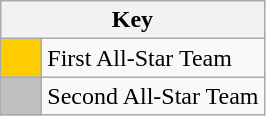<table class="wikitable" style="text-align: center;">
<tr>
<th colspan=2>Key</th>
</tr>
<tr>
<td style="background:#FFCC00; width:20px;"></td>
<td align=left>First All-Star Team</td>
</tr>
<tr>
<td style="background:#C0C0C0; width:20px;"></td>
<td align=left>Second All-Star Team</td>
</tr>
</table>
